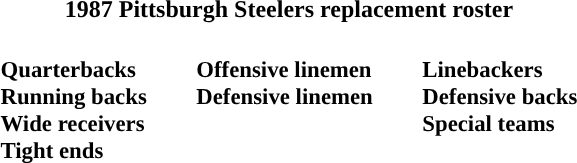<table class="toccolours" style="text-align:left">
<tr>
<th colspan="7" style="text-align:center; "><strong>1987 Pittsburgh Steelers replacement roster</strong></th>
</tr>
<tr>
<td style="font-size: 95%;" valign="top"><br><strong>Quarterbacks</strong>


<br><strong>Running backs</strong>




<br><strong>Wide receivers</strong>





<br><strong>Tight ends</strong>

</td>
<td style="width: 25px;"></td>
<td style="font-size: 95%;" valign="top"><br><strong>Offensive linemen</strong>








<br><strong>Defensive linemen</strong>
 





</td>
<td style="width: 25px;"></td>
<td style="font-size: 95%;" valign="top"><br><strong>Linebackers</strong>





<br><strong>Defensive backs</strong>







<br><strong>Special teams</strong>

</td>
</tr>
</table>
